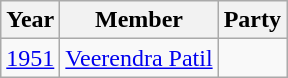<table class="wikitable sortable">
<tr>
<th>Year</th>
<th>Member</th>
<th colspan="2">Party</th>
</tr>
<tr>
<td><a href='#'>1951</a></td>
<td><a href='#'>Veerendra Patil</a></td>
<td></td>
</tr>
</table>
